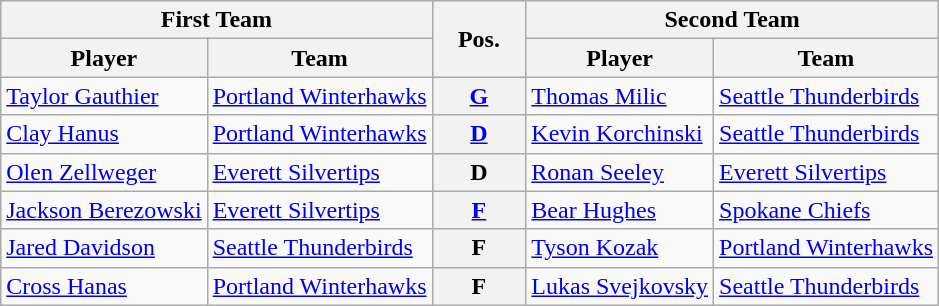<table class="wikitable">
<tr>
<th colspan="2">First Team</th>
<th style="width:10%;" rowspan="2">Pos.</th>
<th colspan="2">Second Team</th>
</tr>
<tr>
<th>Player</th>
<th>Team</th>
<th>Player</th>
<th>Team</th>
</tr>
<tr>
<td><a href='#'>Taylor Gauthier</a></td>
<td><a href='#'>Portland Winterhawks</a></td>
<th style="text-align:center;"><a href='#'>G</a></th>
<td><a href='#'>Thomas Milic</a></td>
<td><a href='#'>Seattle Thunderbirds</a></td>
</tr>
<tr>
<td><a href='#'>Clay Hanus</a></td>
<td><a href='#'>Portland Winterhawks</a></td>
<th style="text-align:center;"><a href='#'>D</a></th>
<td><a href='#'>Kevin Korchinski</a></td>
<td><a href='#'>Seattle Thunderbirds</a></td>
</tr>
<tr>
<td><a href='#'>Olen Zellweger</a></td>
<td><a href='#'>Everett Silvertips</a></td>
<th style="text-align:center;">D</th>
<td><a href='#'>Ronan Seeley</a></td>
<td><a href='#'>Everett Silvertips</a></td>
</tr>
<tr>
<td><a href='#'>Jackson Berezowski</a></td>
<td><a href='#'>Everett Silvertips</a></td>
<th style="text-align:center;"><a href='#'>F</a></th>
<td><a href='#'>Bear Hughes</a></td>
<td><a href='#'>Spokane Chiefs</a></td>
</tr>
<tr>
<td><a href='#'>Jared Davidson</a></td>
<td><a href='#'>Seattle Thunderbirds</a></td>
<th style="text-align:center;">F</th>
<td><a href='#'>Tyson Kozak</a></td>
<td><a href='#'>Portland Winterhawks</a></td>
</tr>
<tr>
<td><a href='#'>Cross Hanas</a></td>
<td><a href='#'>Portland Winterhawks</a></td>
<th style="text-align:center;">F</th>
<td><a href='#'>Lukas Svejkovsky</a></td>
<td><a href='#'>Seattle Thunderbirds</a></td>
</tr>
</table>
